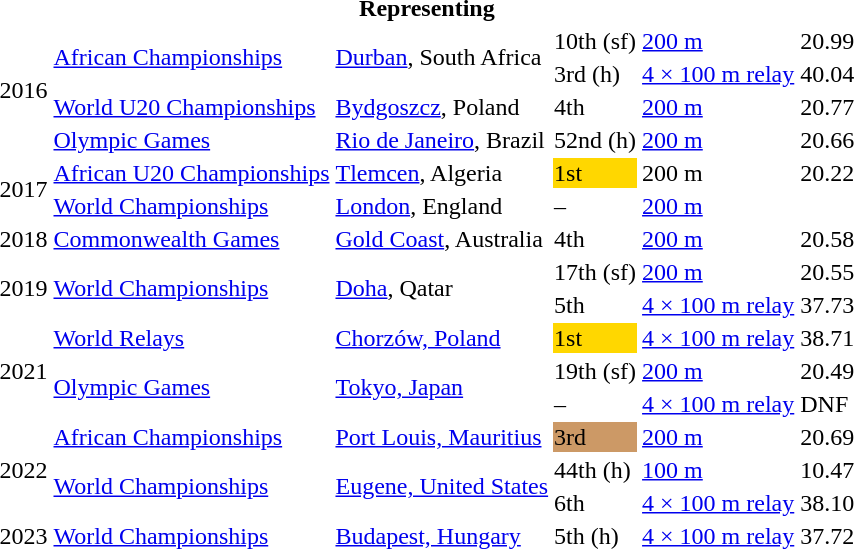<table>
<tr>
<th colspan="6">Representing </th>
</tr>
<tr>
<td rowspan=4>2016</td>
<td rowspan=2><a href='#'>African Championships</a></td>
<td rowspan=2><a href='#'>Durban</a>, South Africa</td>
<td>10th (sf)</td>
<td><a href='#'>200 m</a></td>
<td>20.99 </td>
</tr>
<tr>
<td>3rd (h)</td>
<td><a href='#'>4 × 100 m relay</a></td>
<td>40.04</td>
</tr>
<tr>
<td><a href='#'>World U20 Championships</a></td>
<td><a href='#'>Bydgoszcz</a>, Poland</td>
<td>4th</td>
<td><a href='#'>200 m</a></td>
<td>20.77</td>
</tr>
<tr>
<td><a href='#'>Olympic Games</a></td>
<td><a href='#'>Rio de Janeiro</a>, Brazil</td>
<td>52nd (h)</td>
<td><a href='#'>200 m</a></td>
<td>20.66</td>
</tr>
<tr>
<td rowspan=2>2017</td>
<td><a href='#'>African U20 Championships</a></td>
<td><a href='#'>Tlemcen</a>, Algeria</td>
<td bgcolor=gold>1st</td>
<td>200 m</td>
<td>20.22</td>
</tr>
<tr>
<td><a href='#'>World Championships</a></td>
<td><a href='#'>London</a>, England</td>
<td>–</td>
<td><a href='#'>200 m</a></td>
<td></td>
</tr>
<tr>
<td>2018</td>
<td><a href='#'>Commonwealth Games</a></td>
<td><a href='#'>Gold Coast</a>, Australia</td>
<td>4th</td>
<td><a href='#'>200 m</a></td>
<td>20.58</td>
</tr>
<tr>
<td rowspan=2>2019</td>
<td rowspan=2><a href='#'>World Championships</a></td>
<td rowspan=2><a href='#'>Doha</a>, Qatar</td>
<td>17th (sf)</td>
<td><a href='#'>200 m</a></td>
<td>20.55</td>
</tr>
<tr>
<td>5th</td>
<td><a href='#'>4 × 100 m relay</a></td>
<td>37.73</td>
</tr>
<tr>
<td rowspan=3>2021</td>
<td><a href='#'>World Relays</a></td>
<td><a href='#'>Chorzów, Poland</a></td>
<td bgcolor=gold>1st</td>
<td><a href='#'>4 × 100 m relay</a></td>
<td>38.71</td>
</tr>
<tr>
<td rowspan=2><a href='#'>Olympic Games</a></td>
<td rowspan=2><a href='#'>Tokyo, Japan</a></td>
<td>19th (sf)</td>
<td><a href='#'>200 m</a></td>
<td>20.49</td>
</tr>
<tr>
<td>–</td>
<td><a href='#'>4 × 100 m relay</a></td>
<td>DNF</td>
</tr>
<tr>
<td rowspan=3>2022</td>
<td><a href='#'>African Championships</a></td>
<td><a href='#'>Port Louis, Mauritius</a></td>
<td bgcolor=cc9966>3rd</td>
<td><a href='#'>200 m</a></td>
<td>20.69</td>
</tr>
<tr>
<td rowspan=2><a href='#'>World Championships</a></td>
<td rowspan=2><a href='#'>Eugene, United States</a></td>
<td>44th (h)</td>
<td><a href='#'>100 m</a></td>
<td>10.47</td>
</tr>
<tr>
<td>6th</td>
<td><a href='#'>4 × 100 m relay</a></td>
<td>38.10</td>
</tr>
<tr>
<td>2023</td>
<td><a href='#'>World Championships</a></td>
<td><a href='#'>Budapest, Hungary</a></td>
<td>5th (h)</td>
<td><a href='#'>4 × 100 m relay</a></td>
<td>37.72</td>
</tr>
</table>
